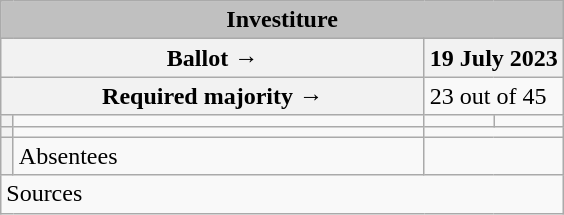<table class="wikitable">
<tr>
<td colspan="4" bgcolor="#C0C0C0" align="center"><strong>Investiture</strong></td>
</tr>
<tr>
<th colspan="2" width="275px">Ballot →</th>
<th colspan="2">19 July 2023</th>
</tr>
<tr>
<th colspan="2">Required majority →</th>
<td colspan="2">23 out of 45</td>
</tr>
<tr>
<th width="1px"></th>
<td align="left"></td>
<td></td>
<td></td>
</tr>
<tr>
<th></th>
<td align="left"></td>
<td colspan="2"></td>
</tr>
<tr>
<th></th>
<td align="left">Absentees</td>
<td colspan="2"></td>
</tr>
<tr>
<td colspan="4" align="left">Sources</td>
</tr>
</table>
